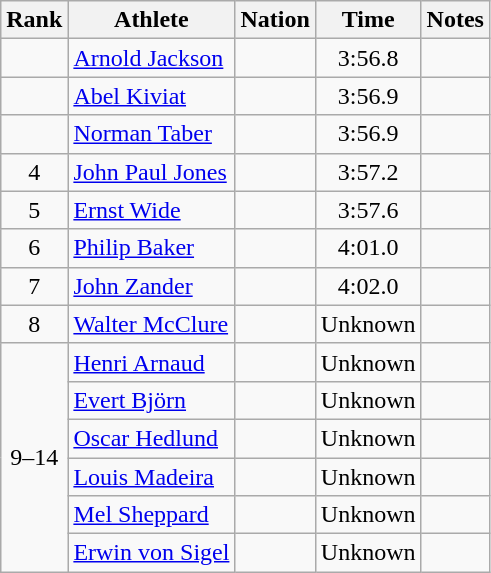<table class="wikitable sortable" style="text-align:center">
<tr>
<th>Rank</th>
<th>Athlete</th>
<th>Nation</th>
<th>Time</th>
<th>Notes</th>
</tr>
<tr>
<td></td>
<td align=left><a href='#'>Arnold Jackson</a></td>
<td align=left></td>
<td>3:56.8</td>
<td></td>
</tr>
<tr>
<td></td>
<td align=left><a href='#'>Abel Kiviat</a></td>
<td align=left></td>
<td>3:56.9</td>
<td></td>
</tr>
<tr>
<td></td>
<td align=left><a href='#'>Norman Taber</a></td>
<td align=left></td>
<td>3:56.9</td>
<td></td>
</tr>
<tr>
<td>4</td>
<td align=left><a href='#'>John Paul Jones</a></td>
<td align=left></td>
<td>3:57.2</td>
<td></td>
</tr>
<tr>
<td>5</td>
<td align=left><a href='#'>Ernst Wide</a></td>
<td align=left></td>
<td>3:57.6</td>
<td></td>
</tr>
<tr>
<td>6</td>
<td align=left><a href='#'>Philip Baker</a></td>
<td align=left></td>
<td>4:01.0</td>
<td></td>
</tr>
<tr>
<td>7</td>
<td align=left><a href='#'>John Zander</a></td>
<td align=left></td>
<td>4:02.0</td>
<td></td>
</tr>
<tr>
<td>8</td>
<td align=left><a href='#'>Walter McClure</a></td>
<td align=left></td>
<td>Unknown</td>
<td></td>
</tr>
<tr>
<td rowspan=6>9–14</td>
<td align=left><a href='#'>Henri Arnaud</a></td>
<td align=left></td>
<td>Unknown</td>
<td></td>
</tr>
<tr>
<td align=left><a href='#'>Evert Björn</a></td>
<td align=left></td>
<td>Unknown</td>
<td></td>
</tr>
<tr>
<td align=left><a href='#'>Oscar Hedlund</a></td>
<td align=left></td>
<td>Unknown</td>
<td></td>
</tr>
<tr>
<td align=left><a href='#'>Louis Madeira</a></td>
<td align=left></td>
<td>Unknown</td>
<td></td>
</tr>
<tr>
<td align=left><a href='#'>Mel Sheppard</a></td>
<td align=left></td>
<td>Unknown</td>
<td></td>
</tr>
<tr>
<td align=left><a href='#'>Erwin von Sigel</a></td>
<td align=left></td>
<td>Unknown</td>
<td></td>
</tr>
</table>
